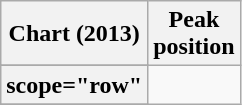<table class="wikitable plainrowheaders">
<tr>
<th>Chart (2013)</th>
<th>Peak<br>position</th>
</tr>
<tr>
</tr>
<tr>
<th>scope="row"</th>
</tr>
<tr>
</tr>
</table>
